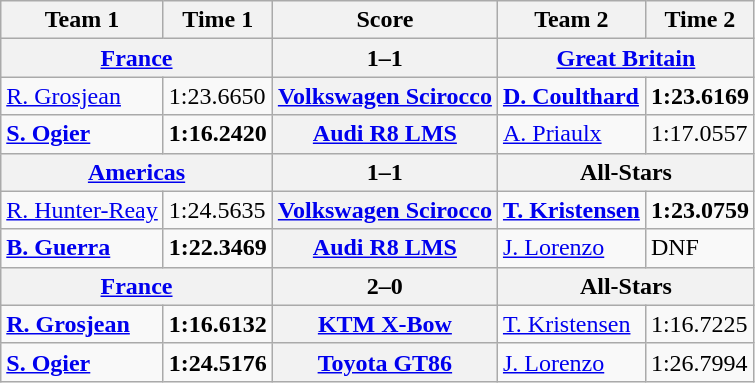<table class="wikitable">
<tr>
<th>Team 1</th>
<th>Time 1</th>
<th>Score</th>
<th>Team 2</th>
<th>Time 2</th>
</tr>
<tr>
<th colspan=2> <a href='#'>France</a></th>
<th>1–1</th>
<th colspan=2> <a href='#'>Great Britain</a></th>
</tr>
<tr>
<td><a href='#'>R. Grosjean</a></td>
<td>1:23.6650</td>
<th><a href='#'>Volkswagen Scirocco</a></th>
<td><strong><a href='#'>D. Coulthard</a></strong></td>
<td><strong>1:23.6169</strong></td>
</tr>
<tr>
<td><strong><a href='#'>S. Ogier</a></strong></td>
<td><strong>1:16.2420</strong></td>
<th><a href='#'>Audi R8 LMS</a></th>
<td><a href='#'>A. Priaulx</a></td>
<td>1:17.0557</td>
</tr>
<tr>
<th colspan=2> <a href='#'>Americas</a></th>
<th>1–1</th>
<th colspan=2> All-Stars</th>
</tr>
<tr>
<td><a href='#'>R. Hunter-Reay</a></td>
<td>1:24.5635</td>
<th><a href='#'>Volkswagen Scirocco</a></th>
<td><strong><a href='#'>T. Kristensen</a></strong></td>
<td><strong>1:23.0759</strong></td>
</tr>
<tr>
<td><strong><a href='#'>B. Guerra</a></strong></td>
<td><strong>1:22.3469</strong></td>
<th><a href='#'>Audi R8 LMS</a></th>
<td><a href='#'>J. Lorenzo</a></td>
<td>DNF</td>
</tr>
<tr>
<th colspan=2> <a href='#'>France</a></th>
<th>2–0</th>
<th colspan=2> All-Stars</th>
</tr>
<tr>
<td><strong><a href='#'>R. Grosjean</a></strong></td>
<td><strong>1:16.6132</strong></td>
<th><a href='#'>KTM X-Bow</a></th>
<td><a href='#'>T. Kristensen</a></td>
<td>1:16.7225 </td>
</tr>
<tr>
<td><strong><a href='#'>S. Ogier</a></strong></td>
<td><strong>1:24.5176</strong></td>
<th><a href='#'>Toyota GT86</a></th>
<td><a href='#'>J. Lorenzo</a></td>
<td>1:26.7994</td>
</tr>
</table>
